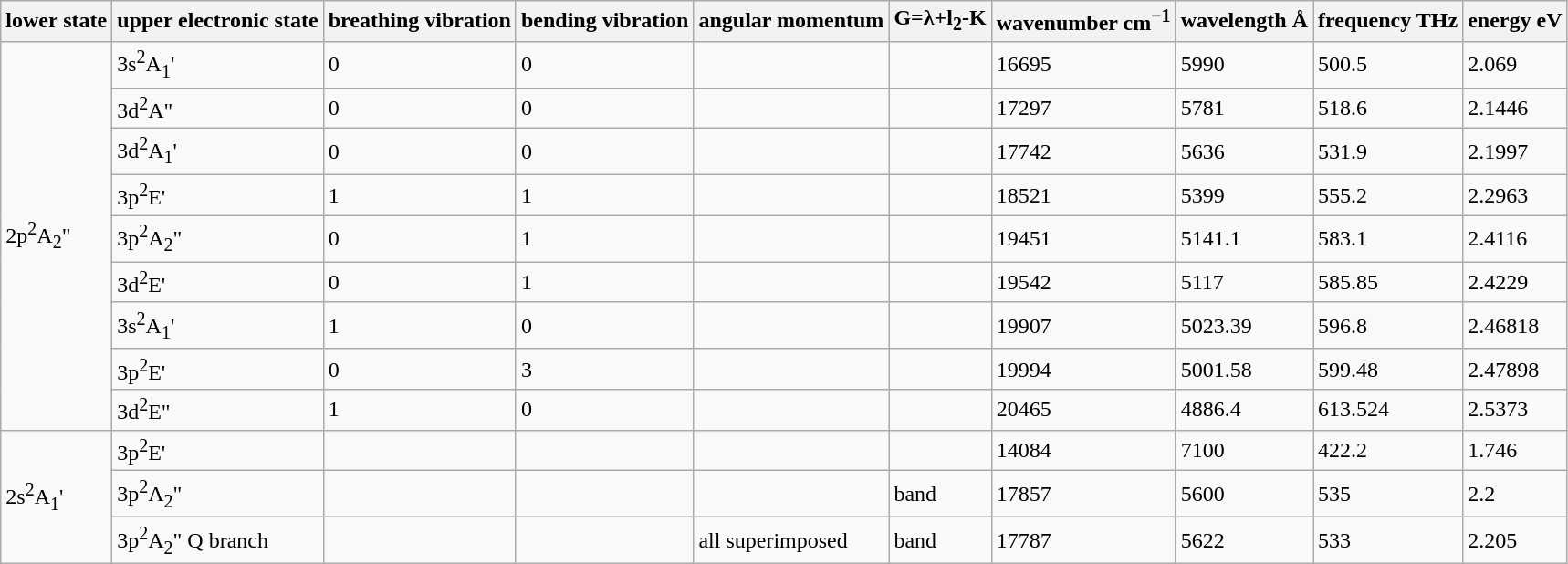<table class="wikitable">
<tr>
<th>lower state</th>
<th>upper electronic state</th>
<th>breathing vibration</th>
<th>bending vibration</th>
<th>angular momentum</th>
<th>G=λ+l<sub>2</sub>-K</th>
<th>wavenumber cm<sup>−1</sup></th>
<th>wavelength Å</th>
<th>frequency THz</th>
<th>energy eV</th>
</tr>
<tr>
<td rowspan=9>2p<sup>2</sup>A<sub>2</sub>"</td>
<td>3s<sup>2</sup>A<sub>1</sub>'</td>
<td>0</td>
<td>0</td>
<td></td>
<td></td>
<td>16695</td>
<td>5990</td>
<td>500.5</td>
<td>2.069</td>
</tr>
<tr>
<td>3d<sup>2</sup>A"</td>
<td>0</td>
<td>0</td>
<td></td>
<td></td>
<td>17297</td>
<td>5781</td>
<td>518.6</td>
<td>2.1446</td>
</tr>
<tr>
<td>3d<sup>2</sup>A<sub>1</sub>'</td>
<td>0</td>
<td>0</td>
<td></td>
<td></td>
<td>17742</td>
<td>5636</td>
<td>531.9</td>
<td>2.1997</td>
</tr>
<tr>
<td>3p<sup>2</sup>E'</td>
<td>1</td>
<td>1</td>
<td></td>
<td></td>
<td>18521</td>
<td>5399</td>
<td>555.2</td>
<td>2.2963</td>
</tr>
<tr>
<td>3p<sup>2</sup>A<sub>2</sub>"</td>
<td>0</td>
<td>1</td>
<td></td>
<td></td>
<td>19451</td>
<td>5141.1</td>
<td>583.1</td>
<td>2.4116</td>
</tr>
<tr>
<td>3d<sup>2</sup>E'</td>
<td>0</td>
<td>1</td>
<td></td>
<td></td>
<td>19542</td>
<td>5117</td>
<td>585.85</td>
<td>2.4229</td>
</tr>
<tr>
<td>3s<sup>2</sup>A<sub>1</sub>'</td>
<td>1</td>
<td>0</td>
<td></td>
<td></td>
<td>19907</td>
<td>5023.39</td>
<td>596.8</td>
<td>2.46818</td>
</tr>
<tr>
<td>3p<sup>2</sup>E'</td>
<td>0</td>
<td>3</td>
<td></td>
<td></td>
<td>19994</td>
<td>5001.58</td>
<td>599.48</td>
<td>2.47898</td>
</tr>
<tr>
<td>3d<sup>2</sup>E"</td>
<td>1</td>
<td>0</td>
<td></td>
<td></td>
<td>20465</td>
<td>4886.4</td>
<td>613.524</td>
<td>2.5373</td>
</tr>
<tr>
<td rowspan=3>2s<sup>2</sup>A<sub>1</sub>'</td>
<td>3p<sup>2</sup>E'</td>
<td></td>
<td></td>
<td></td>
<td></td>
<td>14084</td>
<td>7100</td>
<td>422.2</td>
<td>1.746</td>
</tr>
<tr>
<td>3p<sup>2</sup>A<sub>2</sub>"</td>
<td></td>
<td></td>
<td></td>
<td>band</td>
<td>17857</td>
<td>5600</td>
<td>535</td>
<td>2.2</td>
</tr>
<tr>
<td>3p<sup>2</sup>A<sub>2</sub>" Q branch</td>
<td></td>
<td></td>
<td>all superimposed</td>
<td>band</td>
<td>17787</td>
<td>5622</td>
<td>533</td>
<td>2.205</td>
</tr>
</table>
